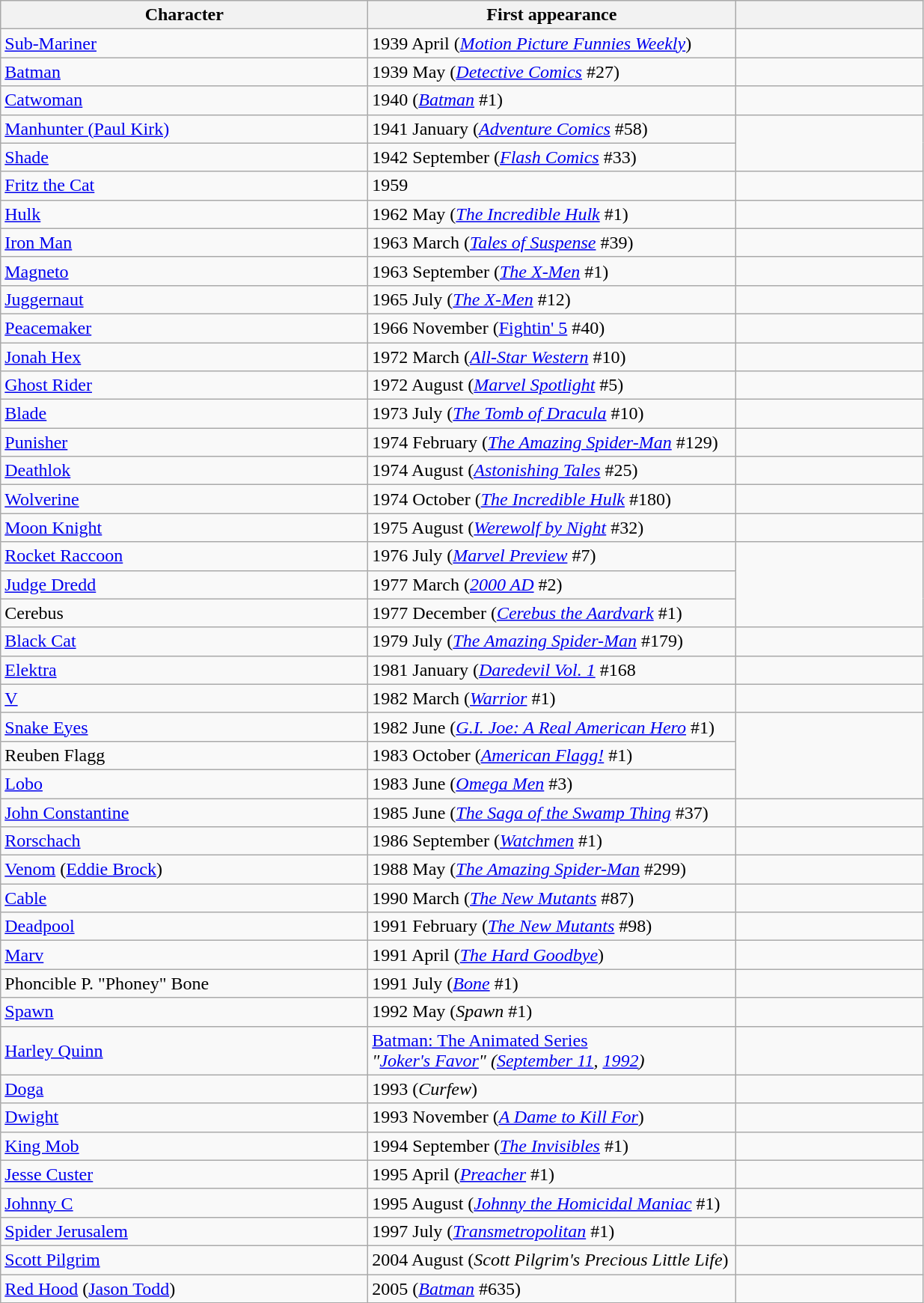<table class="wikitable sortable">
<tr>
<th style="width:20em;">Character</th>
<th style="width:20em;">First appearance</th>
<th style="width:10em;"></th>
</tr>
<tr style="text-align:left;">
<td><a href='#'>Sub-Mariner</a></td>
<td>1939 April (<em><a href='#'>Motion Picture Funnies Weekly</a></em>)</td>
<td></td>
</tr>
<tr style="text-align:left;">
<td><a href='#'>Batman</a></td>
<td>1939 May (<em><a href='#'>Detective Comics</a></em> #27)</td>
<td></td>
</tr>
<tr style="text-align:left;">
<td><a href='#'>Catwoman</a></td>
<td>1940 (<em><a href='#'>Batman</a></em> #1)</td>
<td></td>
</tr>
<tr style="text-align:left;">
<td><a href='#'>Manhunter (Paul Kirk)</a></td>
<td>1941 January (<em><a href='#'>Adventure Comics</a></em> #58)</td>
<td rowspan="2"></td>
</tr>
<tr style="text-align:left;">
<td><a href='#'>Shade</a></td>
<td>1942 September (<em><a href='#'>Flash Comics</a></em> #33)</td>
</tr>
<tr style="text-align:left;">
<td><a href='#'>Fritz the Cat</a></td>
<td>1959</td>
<td></td>
</tr>
<tr style="text-align:left;">
<td><a href='#'>Hulk</a></td>
<td>1962 May (<em><a href='#'>The Incredible Hulk</a></em> #1)</td>
<td></td>
</tr>
<tr style="text-align:left;">
<td><a href='#'>Iron Man</a></td>
<td>1963 March (<em><a href='#'>Tales of Suspense</a></em> #39)</td>
<td></td>
</tr>
<tr style="text-align:left;">
<td><a href='#'>Magneto</a></td>
<td>1963 September (<em><a href='#'>The X-Men</a></em> #1)</td>
<td></td>
</tr>
<tr style="text-align:left;">
<td><a href='#'>Juggernaut</a></td>
<td>1965 July (<em><a href='#'>The X-Men</a></em> #12)</td>
<td></td>
</tr>
<tr style="text-align:left;">
<td><a href='#'>Peacemaker</a></td>
<td>1966 November (<a href='#'>Fightin' 5</a> #40)</td>
<td></td>
</tr>
<tr style="text-align:left;">
<td><a href='#'>Jonah Hex</a></td>
<td>1972 March (<em><a href='#'>All-Star Western</a></em> #10)</td>
<td></td>
</tr>
<tr style="text-align:left;">
<td><a href='#'>Ghost Rider</a></td>
<td>1972 August (<em><a href='#'>Marvel Spotlight</a></em> #5)</td>
<td></td>
</tr>
<tr style="text-align:left;">
<td><a href='#'>Blade</a></td>
<td>1973 July (<em><a href='#'>The Tomb of Dracula</a></em> #10)</td>
<td></td>
</tr>
<tr style="text-align:left;">
<td><a href='#'>Punisher</a></td>
<td>1974 February (<em><a href='#'>The Amazing Spider-Man</a></em> #129)</td>
<td></td>
</tr>
<tr style="text-align:left;">
<td><a href='#'>Deathlok</a></td>
<td>1974 August (<em><a href='#'>Astonishing Tales</a></em> #25)</td>
<td></td>
</tr>
<tr style="text-align:left;">
<td><a href='#'>Wolverine</a></td>
<td>1974 October (<em><a href='#'>The Incredible Hulk</a></em> #180)</td>
<td></td>
</tr>
<tr style="text-align:left;">
<td><a href='#'>Moon Knight</a></td>
<td>1975 August (<em><a href='#'>Werewolf by Night</a></em> #32)</td>
<td></td>
</tr>
<tr style="text-align:left;">
<td><a href='#'>Rocket Raccoon</a></td>
<td>1976 July (<em><a href='#'>Marvel Preview</a></em> #7)</td>
<td rowspan="3"></td>
</tr>
<tr style="text-align:left;">
<td><a href='#'>Judge Dredd</a></td>
<td>1977 March (<em><a href='#'>2000 AD</a></em> #2)</td>
</tr>
<tr style="text-align:left;">
<td>Cerebus</td>
<td>1977 December (<em><a href='#'>Cerebus the Aardvark</a></em> #1)</td>
</tr>
<tr>
<td><a href='#'>Black Cat</a></td>
<td>1979 July (<em><a href='#'>The Amazing Spider-Man</a></em> #179)</td>
<td></td>
</tr>
<tr style="text-align:left;">
<td><a href='#'>Elektra</a></td>
<td>1981 January (<em><a href='#'>Daredevil Vol. 1</a></em> #168</td>
<td></td>
</tr>
<tr style="text-align:left;">
<td><a href='#'>V</a></td>
<td>1982 March (<em><a href='#'>Warrior</a></em> #1)</td>
<td></td>
</tr>
<tr style="text-align:left;">
<td><a href='#'>Snake Eyes</a></td>
<td>1982 June (<em><a href='#'>G.I. Joe: A Real American Hero</a></em> #1)</td>
<td rowspan="3"></td>
</tr>
<tr style="text-align:left;">
<td>Reuben Flagg</td>
<td>1983 October (<em><a href='#'>American Flagg!</a></em> #1)</td>
</tr>
<tr style="text-align:left;">
<td><a href='#'>Lobo</a></td>
<td>1983 June (<em><a href='#'>Omega Men</a></em> #3)</td>
</tr>
<tr style="text-align:left;">
<td><a href='#'>John Constantine</a></td>
<td>1985 June (<em><a href='#'>The Saga of the Swamp Thing</a></em> #37)</td>
<td></td>
</tr>
<tr style="text-align:left;">
<td><a href='#'>Rorschach</a></td>
<td>1986 September (<em><a href='#'>Watchmen</a></em> #1)</td>
<td></td>
</tr>
<tr style="text-align:left;">
<td><a href='#'>Venom</a> (<a href='#'>Eddie Brock</a>)</td>
<td>1988 May (<em><a href='#'>The Amazing Spider-Man</a></em> #299)</td>
<td></td>
</tr>
<tr style="text-align:left;">
<td><a href='#'>Cable</a></td>
<td>1990 March (<em><a href='#'>The New Mutants</a></em> #87)</td>
<td></td>
</tr>
<tr style="text-align:left;">
<td><a href='#'>Deadpool</a></td>
<td>1991 February (<em><a href='#'>The New Mutants</a></em> #98)</td>
<td></td>
</tr>
<tr style="text-align:left;">
<td><a href='#'>Marv</a></td>
<td>1991 April (<em><a href='#'>The Hard Goodbye</a></em>)</td>
<td></td>
</tr>
<tr style="text-align:left;">
<td>Phoncible P. "Phoney" Bone</td>
<td>1991 July (<em><a href='#'>Bone</a></em> #1)</td>
<td></td>
</tr>
<tr style="text-align:left;">
<td><a href='#'>Spawn</a></td>
<td>1992 May (<em>Spawn</em> #1)</td>
<td></td>
</tr>
<tr style="text-align:left;">
<td><a href='#'>Harley Quinn</a></td>
<td><a href='#'>Batman: The Animated Series</a><br><em>"<a href='#'>Joker's Favor</a>" (<a href='#'>September 11</a>, <a href='#'>1992</a>)</em></td>
<td></td>
</tr>
<tr style="text-align:left;">
<td><a href='#'>Doga</a></td>
<td>1993 (<em>Curfew</em>)</td>
<td></td>
</tr>
<tr style="text-align:left;">
<td><a href='#'>Dwight</a></td>
<td>1993 November (<em><a href='#'>A Dame to Kill For</a></em>)</td>
<td></td>
</tr>
<tr style="text-align:left;">
<td><a href='#'>King Mob</a></td>
<td>1994 September (<em><a href='#'>The Invisibles</a></em> #1)</td>
<td></td>
</tr>
<tr style="text-align:left;">
<td><a href='#'>Jesse Custer</a></td>
<td>1995 April (<em><a href='#'>Preacher</a></em> #1)</td>
<td></td>
</tr>
<tr style="text-align:left;">
<td><a href='#'>Johnny C</a></td>
<td>1995 August (<em><a href='#'>Johnny the Homicidal Maniac</a></em> #1)</td>
<td></td>
</tr>
<tr style="text-align:left;">
<td><a href='#'>Spider Jerusalem</a></td>
<td>1997 July (<em><a href='#'>Transmetropolitan</a></em> #1)</td>
<td></td>
</tr>
<tr style="text-align: left;">
<td><a href='#'>Scott Pilgrim</a></td>
<td>2004 August (<em>Scott Pilgrim's Precious Little Life</em>)</td>
<td></td>
</tr>
<tr style="text-align:left;">
<td><a href='#'>Red Hood</a> (<a href='#'>Jason Todd</a>)</td>
<td>2005 (<em><a href='#'>Batman</a></em> #635)</td>
<td></td>
</tr>
</table>
